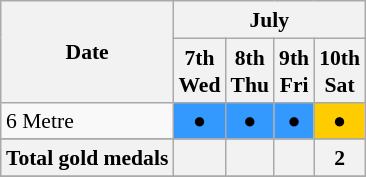<table class="wikitable" style="margin:0.5em auto; font-size:90%; line-height:1.25em;">
<tr>
<th rowspan=2>Date</th>
<th colspan=4>July</th>
</tr>
<tr>
<th>7th<br>Wed</th>
<th>8th<br>Thu</th>
<th>9th<br>Fri</th>
<th>10th<br>Sat</th>
</tr>
<tr align="center">
<td align="left">6 Metre</td>
<td bgcolor=#3399ff><span>● </span></td>
<td bgcolor=#3399ff><span>● </span></td>
<td bgcolor=#3399ff><span>● </span></td>
<td bgcolor=#ffcc00><span>● </span></td>
</tr>
<tr align="center">
</tr>
<tr>
<th>Total gold medals</th>
<th></th>
<th></th>
<th></th>
<th>2</th>
</tr>
<tr>
</tr>
</table>
